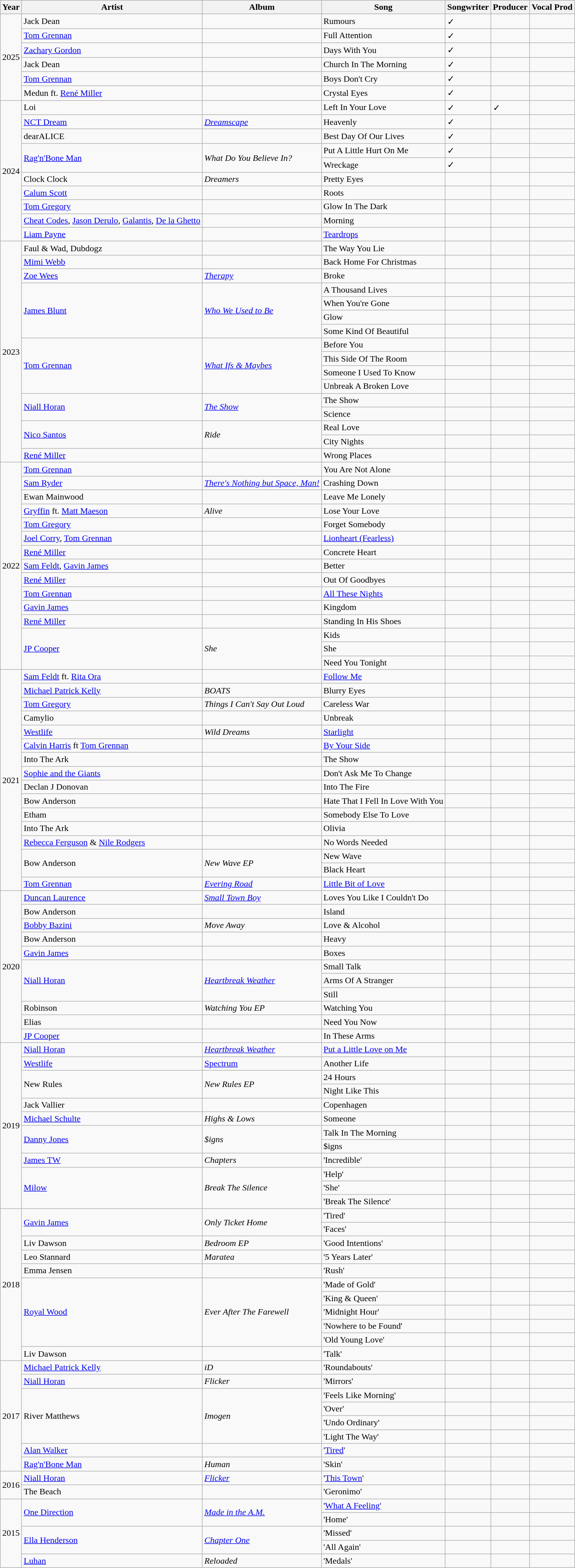<table class="wikitable">
<tr>
<th>Year</th>
<th>Artist</th>
<th>Album</th>
<th>Song</th>
<th>Songwriter</th>
<th>Producer</th>
<th>Vocal Prod</th>
</tr>
<tr>
<td rowspan="6">2025</td>
<td>Jack Dean</td>
<td></td>
<td>Rumours</td>
<td>✓</td>
<td></td>
<td></td>
</tr>
<tr>
<td><a href='#'>Tom Grennan</a></td>
<td></td>
<td>Full Attention</td>
<td>✓</td>
<td></td>
<td></td>
</tr>
<tr>
<td><a href='#'>Zachary Gordon</a></td>
<td></td>
<td>Days With You</td>
<td>✓</td>
<td></td>
<td></td>
</tr>
<tr>
<td>Jack Dean</td>
<td></td>
<td>Church In The Morning</td>
<td>✓</td>
<td></td>
<td></td>
</tr>
<tr>
<td><a href='#'>Tom Grennan</a></td>
<td></td>
<td>Boys Don't Cry</td>
<td>✓</td>
<td></td>
<td></td>
</tr>
<tr>
<td>Medun ft. <a href='#'>René Miller</a></td>
<td></td>
<td>Crystal Eyes</td>
<td>✓</td>
<td></td>
<td></td>
</tr>
<tr>
<td rowspan="10">2024</td>
<td>Loi</td>
<td></td>
<td>Left In Your Love</td>
<td>✓</td>
<td>✓</td>
<td></td>
</tr>
<tr>
<td><a href='#'>NCT Dream</a></td>
<td><a href='#'><em>Dreamscape</em></a></td>
<td>Heavenly</td>
<td>✓</td>
<td></td>
<td></td>
</tr>
<tr>
<td>dearALICE</td>
<td></td>
<td>Best Day Of Our Lives</td>
<td>✓</td>
<td></td>
<td></td>
</tr>
<tr>
<td rowspan="2"><a href='#'>Rag'n'Bone Man</a></td>
<td rowspan="2"><em>What Do You Believe In?</em></td>
<td>Put A Little Hurt On Me</td>
<td>✓</td>
<td></td>
<td></td>
</tr>
<tr>
<td>Wreckage</td>
<td>✓</td>
<td></td>
<td></td>
</tr>
<tr>
<td>Clock Clock</td>
<td><em>Dreamers</em></td>
<td>Pretty Eyes</td>
<td></td>
<td></td>
<td></td>
</tr>
<tr>
<td><a href='#'>Calum Scott</a></td>
<td></td>
<td>Roots</td>
<td></td>
<td></td>
<td></td>
</tr>
<tr>
<td><a href='#'>Tom Gregory</a></td>
<td></td>
<td>Glow In The Dark</td>
<td></td>
<td></td>
<td></td>
</tr>
<tr>
<td><a href='#'>Cheat Codes</a>, <a href='#'>Jason Derulo</a>, <a href='#'>Galantis</a>, <a href='#'>De la Ghetto</a></td>
<td></td>
<td>Morning</td>
<td></td>
<td></td>
<td></td>
</tr>
<tr>
<td><a href='#'>Liam Payne</a></td>
<td></td>
<td><a href='#'>Teardrops</a></td>
<td></td>
<td></td>
<td></td>
</tr>
<tr>
<td rowspan="16">2023</td>
<td>Faul & Wad, Dubdogz</td>
<td></td>
<td>The Way You Lie</td>
<td></td>
<td></td>
<td></td>
</tr>
<tr>
<td><a href='#'>Mimi Webb</a></td>
<td></td>
<td>Back Home For Christmas</td>
<td></td>
<td></td>
<td></td>
</tr>
<tr>
<td><a href='#'>Zoe Wees</a></td>
<td><a href='#'><em>Therapy</em></a></td>
<td>Broke</td>
<td></td>
<td></td>
<td></td>
</tr>
<tr>
<td rowspan="4"><a href='#'>James Blunt</a></td>
<td rowspan="4"><em><a href='#'>Who We Used to Be</a></em></td>
<td>A Thousand Lives</td>
<td></td>
<td></td>
<td></td>
</tr>
<tr>
<td>When You're Gone</td>
<td></td>
<td></td>
<td></td>
</tr>
<tr>
<td>Glow</td>
<td></td>
<td></td>
<td></td>
</tr>
<tr>
<td>Some Kind Of Beautiful</td>
<td></td>
<td></td>
<td></td>
</tr>
<tr>
<td rowspan="4"><a href='#'>Tom Grennan</a></td>
<td rowspan="4"><em><a href='#'>What Ifs & Maybes</a></em></td>
<td>Before You</td>
<td></td>
<td></td>
<td></td>
</tr>
<tr>
<td>This Side Of The Room</td>
<td></td>
<td></td>
<td></td>
</tr>
<tr>
<td>Someone I Used To Know</td>
<td></td>
<td></td>
<td></td>
</tr>
<tr>
<td>Unbreak A Broken Love</td>
<td></td>
<td></td>
<td></td>
</tr>
<tr>
<td rowspan="2"><a href='#'>Niall Horan</a></td>
<td rowspan="2"><a href='#'><em>The Show</em></a></td>
<td>The Show</td>
<td></td>
<td></td>
<td></td>
</tr>
<tr>
<td>Science</td>
<td></td>
<td></td>
<td></td>
</tr>
<tr>
<td rowspan="2"><a href='#'>Nico Santos</a></td>
<td rowspan="2"><em>Ride</em></td>
<td>Real Love</td>
<td></td>
<td></td>
<td></td>
</tr>
<tr>
<td>City Nights</td>
<td></td>
<td></td>
<td></td>
</tr>
<tr>
<td><a href='#'>René Miller</a></td>
<td></td>
<td>Wrong Places</td>
<td></td>
<td></td>
<td></td>
</tr>
<tr>
<td rowspan="15">2022</td>
<td><a href='#'>Tom Grennan</a></td>
<td></td>
<td>You Are Not Alone</td>
<td></td>
<td></td>
<td></td>
</tr>
<tr>
<td><a href='#'>Sam Ryder</a></td>
<td><em><a href='#'>There's Nothing but Space, Man!</a></em></td>
<td>Crashing Down</td>
<td></td>
<td></td>
<td></td>
</tr>
<tr>
<td>Ewan Mainwood</td>
<td></td>
<td>Leave Me Lonely</td>
<td></td>
<td></td>
<td></td>
</tr>
<tr>
<td><a href='#'>Gryffin</a> ft. <a href='#'>Matt Maeson</a></td>
<td><em>Alive</em></td>
<td>Lose Your Love</td>
<td></td>
<td></td>
<td></td>
</tr>
<tr>
<td><a href='#'>Tom Gregory</a></td>
<td></td>
<td>Forget Somebody</td>
<td></td>
<td></td>
<td></td>
</tr>
<tr>
<td><a href='#'>Joel Corry</a>, <a href='#'>Tom Grennan</a></td>
<td></td>
<td><a href='#'>Lionheart (Fearless)</a></td>
<td></td>
<td></td>
<td></td>
</tr>
<tr>
<td><a href='#'>René Miller</a></td>
<td></td>
<td>Concrete Heart</td>
<td></td>
<td></td>
<td></td>
</tr>
<tr>
<td><a href='#'>Sam Feldt</a>, <a href='#'>Gavin James</a></td>
<td></td>
<td>Better</td>
<td></td>
<td></td>
<td></td>
</tr>
<tr>
<td><a href='#'>René Miller</a></td>
<td></td>
<td>Out Of Goodbyes</td>
<td></td>
<td></td>
<td></td>
</tr>
<tr>
<td><a href='#'>Tom Grennan</a></td>
<td></td>
<td><a href='#'>All These Nights</a></td>
<td></td>
<td></td>
<td></td>
</tr>
<tr>
<td><a href='#'>Gavin James</a></td>
<td></td>
<td>Kingdom</td>
<td></td>
<td></td>
<td></td>
</tr>
<tr>
<td><a href='#'>René Miller</a></td>
<td></td>
<td>Standing In His Shoes</td>
<td></td>
<td></td>
<td></td>
</tr>
<tr>
<td rowspan="3"><a href='#'>JP Cooper</a></td>
<td rowspan="3"><em>She</em></td>
<td>Kids</td>
<td></td>
<td></td>
<td></td>
</tr>
<tr>
<td>She</td>
<td></td>
<td></td>
<td></td>
</tr>
<tr>
<td>Need You Tonight</td>
<td></td>
<td></td>
<td></td>
</tr>
<tr>
<td rowspan="16">2021</td>
<td><a href='#'>Sam Feldt</a> ft. <a href='#'>Rita Ora</a></td>
<td></td>
<td><a href='#'>Follow Me</a></td>
<td></td>
<td></td>
<td></td>
</tr>
<tr>
<td><a href='#'>Michael Patrick Kelly</a></td>
<td><em>BOATS</em></td>
<td>Blurry Eyes</td>
<td></td>
<td></td>
<td></td>
</tr>
<tr>
<td><a href='#'>Tom Gregory</a></td>
<td><em>Things I Can't Say Out Loud</em></td>
<td>Careless War</td>
<td></td>
<td></td>
<td></td>
</tr>
<tr>
<td>Camylio</td>
<td></td>
<td>Unbreak</td>
<td></td>
<td></td>
<td></td>
</tr>
<tr>
<td><a href='#'>Westlife</a></td>
<td><em>Wild Dreams</em></td>
<td><a href='#'>Starlight</a></td>
<td></td>
<td></td>
<td></td>
</tr>
<tr>
<td><a href='#'>Calvin Harris</a> ft <a href='#'>Tom Grennan</a></td>
<td></td>
<td><a href='#'>By Your Side</a></td>
<td></td>
<td></td>
<td></td>
</tr>
<tr>
<td>Into The Ark</td>
<td></td>
<td>The Show</td>
<td></td>
<td></td>
<td></td>
</tr>
<tr>
<td><a href='#'>Sophie and the Giants</a></td>
<td></td>
<td>Don't Ask Me To Change</td>
<td></td>
<td></td>
<td></td>
</tr>
<tr>
<td>Declan J Donovan</td>
<td></td>
<td>Into The Fire</td>
<td></td>
<td></td>
<td></td>
</tr>
<tr>
<td>Bow Anderson</td>
<td></td>
<td>Hate That I Fell In Love With You</td>
<td></td>
<td></td>
<td></td>
</tr>
<tr>
<td>Etham</td>
<td></td>
<td>Somebody Else To Love</td>
<td></td>
<td></td>
<td></td>
</tr>
<tr>
<td>Into The Ark</td>
<td></td>
<td>Olivia</td>
<td></td>
<td></td>
<td></td>
</tr>
<tr>
<td><a href='#'>Rebecca Ferguson</a> & <a href='#'>Nile Rodgers</a></td>
<td></td>
<td>No Words Needed</td>
<td></td>
<td></td>
<td></td>
</tr>
<tr>
<td rowspan="2">Bow Anderson</td>
<td rowspan="2"><em>New Wave EP</em></td>
<td>New Wave</td>
<td></td>
<td></td>
<td></td>
</tr>
<tr>
<td>Black Heart</td>
<td></td>
<td></td>
<td></td>
</tr>
<tr>
<td><a href='#'>Tom Grennan</a></td>
<td><em><a href='#'>Evering Road</a></em></td>
<td><a href='#'>Little Bit of Love</a></td>
<td></td>
<td></td>
<td></td>
</tr>
<tr>
<td rowspan="11">2020</td>
<td><a href='#'>Duncan Laurence</a></td>
<td><a href='#'><em>Small Town Boy</em></a></td>
<td>Loves You Like I Couldn't Do</td>
<td></td>
<td></td>
<td></td>
</tr>
<tr>
<td>Bow Anderson</td>
<td></td>
<td>Island</td>
<td></td>
<td></td>
<td></td>
</tr>
<tr>
<td><a href='#'>Bobby Bazini</a></td>
<td><em>Move Away</em></td>
<td>Love & Alcohol</td>
<td></td>
<td></td>
<td></td>
</tr>
<tr>
<td>Bow Anderson</td>
<td></td>
<td>Heavy</td>
<td></td>
<td></td>
<td></td>
</tr>
<tr>
<td><a href='#'>Gavin James</a></td>
<td></td>
<td>Boxes</td>
<td></td>
<td></td>
<td></td>
</tr>
<tr>
<td rowspan="3"><a href='#'>Niall Horan</a></td>
<td rowspan="3"><em><a href='#'>Heartbreak Weather</a></em></td>
<td>Small Talk</td>
<td></td>
<td></td>
<td></td>
</tr>
<tr>
<td>Arms Of A Stranger</td>
<td></td>
<td></td>
<td></td>
</tr>
<tr>
<td>Still</td>
<td></td>
<td></td>
<td></td>
</tr>
<tr>
<td>Robinson</td>
<td><em>Watching You EP</em></td>
<td>Watching You</td>
<td></td>
<td></td>
<td></td>
</tr>
<tr>
<td>Elias</td>
<td></td>
<td>Need You Now</td>
<td></td>
<td></td>
<td></td>
</tr>
<tr>
<td><a href='#'>JP Cooper</a></td>
<td></td>
<td>In These Arms</td>
<td></td>
<td></td>
<td></td>
</tr>
<tr>
<td rowspan="12">2019</td>
<td><a href='#'>Niall Horan</a></td>
<td><em><a href='#'>Heartbreak Weather</a></em></td>
<td><a href='#'>Put a Little Love on Me</a></td>
<td></td>
<td></td>
<td></td>
</tr>
<tr>
<td><a href='#'>Westlife</a></td>
<td><a href='#'>Spectrum</a></td>
<td>Another Life</td>
<td></td>
<td></td>
<td></td>
</tr>
<tr>
<td rowspan="2">New Rules</td>
<td rowspan="2"><em>New Rules EP</em></td>
<td>24 Hours</td>
<td></td>
<td></td>
<td></td>
</tr>
<tr>
<td>Night Like This</td>
<td></td>
<td></td>
<td></td>
</tr>
<tr>
<td>Jack Vallier</td>
<td></td>
<td>Copenhagen</td>
<td></td>
<td></td>
<td></td>
</tr>
<tr>
<td><a href='#'>Michael Schulte</a></td>
<td><em>Highs & Lows</em></td>
<td>Someone</td>
<td></td>
<td></td>
<td></td>
</tr>
<tr>
<td rowspan="2"><a href='#'>Danny Jones</a></td>
<td rowspan="2"><em>$igns</em></td>
<td>Talk In The Morning</td>
<td></td>
<td></td>
<td></td>
</tr>
<tr>
<td>$igns</td>
<td></td>
<td></td>
<td></td>
</tr>
<tr>
<td><a href='#'>James TW</a></td>
<td><em>Chapters</em></td>
<td>'Incredible'</td>
<td></td>
<td></td>
<td></td>
</tr>
<tr>
<td rowspan="3"><a href='#'>Milow</a></td>
<td rowspan="3"><em>Break The Silence</em></td>
<td>'Help'</td>
<td></td>
<td></td>
<td></td>
</tr>
<tr>
<td>'She'</td>
<td></td>
<td></td>
<td></td>
</tr>
<tr>
<td>'Break The Silence'</td>
<td></td>
<td></td>
<td></td>
</tr>
<tr>
<td rowspan="11">2018</td>
<td rowspan="2"><a href='#'>Gavin James</a></td>
<td rowspan="2"><em>Only Ticket Home</em></td>
<td>'Tired'</td>
<td></td>
<td></td>
<td></td>
</tr>
<tr>
<td>'Faces'</td>
<td></td>
<td></td>
<td></td>
</tr>
<tr>
<td>Liv Dawson</td>
<td><em>Bedroom EP</em></td>
<td>'Good Intentions'</td>
<td></td>
<td></td>
<td></td>
</tr>
<tr>
<td>Leo Stannard</td>
<td><em>Maratea</em></td>
<td>'5 Years Later'</td>
<td></td>
<td></td>
<td></td>
</tr>
<tr>
<td>Emma Jensen</td>
<td></td>
<td>'Rush'</td>
<td></td>
<td></td>
<td></td>
</tr>
<tr>
<td rowspan="5"><a href='#'>Royal Wood</a></td>
<td rowspan="5"><em>Ever After The Farewell</em></td>
<td>'Made of Gold'</td>
<td></td>
<td></td>
<td></td>
</tr>
<tr>
<td>'King & Queen'</td>
<td></td>
<td></td>
<td></td>
</tr>
<tr>
<td>'Midnight Hour'</td>
<td></td>
<td></td>
<td></td>
</tr>
<tr>
<td>'Nowhere to be Found'</td>
<td></td>
<td></td>
<td></td>
</tr>
<tr>
<td>'Old Young Love'</td>
<td></td>
<td></td>
<td></td>
</tr>
<tr>
<td>Liv Dawson</td>
<td></td>
<td>'Talk'</td>
<td></td>
<td></td>
<td></td>
</tr>
<tr>
<td rowspan="8">2017</td>
<td><a href='#'>Michael Patrick Kelly</a></td>
<td><em>iD</em></td>
<td>'Roundabouts'</td>
<td></td>
<td></td>
<td></td>
</tr>
<tr>
<td><a href='#'>Niall Horan</a></td>
<td><em>Flicker</em></td>
<td>'Mirrors'</td>
<td></td>
<td></td>
<td></td>
</tr>
<tr>
<td rowspan="4">River Matthews</td>
<td rowspan="4"><em>Imogen</em></td>
<td>'Feels Like Morning'</td>
<td></td>
<td></td>
<td></td>
</tr>
<tr>
<td>'Over'</td>
<td></td>
<td></td>
<td></td>
</tr>
<tr>
<td>'Undo Ordinary'</td>
<td></td>
<td></td>
<td></td>
</tr>
<tr>
<td>'Light The Way'</td>
<td></td>
<td></td>
<td></td>
</tr>
<tr>
<td><a href='#'>Alan Walker</a></td>
<td></td>
<td>'<a href='#'>Tired</a>'</td>
<td></td>
<td></td>
<td></td>
</tr>
<tr>
<td><a href='#'>Rag'n'Bone Man</a></td>
<td><em>Human</em></td>
<td>'Skin'</td>
<td></td>
<td></td>
<td></td>
</tr>
<tr>
<td rowspan="2">2016</td>
<td><a href='#'>Niall Horan</a></td>
<td><a href='#'><em>Flicker</em></a></td>
<td>'<a href='#'>This Town</a>'</td>
<td></td>
<td></td>
<td></td>
</tr>
<tr>
<td>The Beach</td>
<td></td>
<td>'Geronimo'</td>
<td></td>
<td></td>
<td></td>
</tr>
<tr>
<td rowspan="5">2015</td>
<td rowspan="2"><a href='#'>One Direction</a></td>
<td rowspan="2"><em><a href='#'>Made in the A.M.</a></em></td>
<td>'<a href='#'>What A Feeling'</a></td>
<td></td>
<td></td>
<td></td>
</tr>
<tr>
<td>'Home'</td>
<td></td>
<td></td>
<td></td>
</tr>
<tr>
<td rowspan="2"><a href='#'>Ella Henderson</a></td>
<td rowspan="2"><a href='#'><em>Chapter One</em></a></td>
<td>'Missed'</td>
<td></td>
<td></td>
<td></td>
</tr>
<tr>
<td>'All Again'</td>
<td></td>
<td></td>
<td></td>
</tr>
<tr>
<td><a href='#'>Luhan</a></td>
<td><em>Reloaded</em></td>
<td>'Medals'</td>
<td></td>
<td></td>
<td></td>
</tr>
</table>
